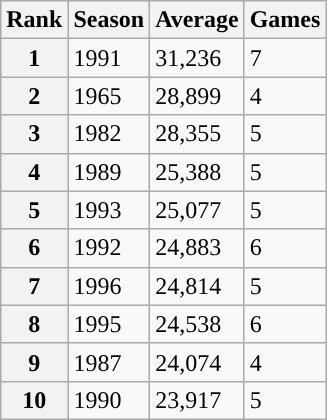<table class="wikitable sortable">
<tr>
<th>Rank</th>
<th>Season</th>
<th>Average</th>
<th>Games</th>
</tr>
<tr>
<th>1</th>
<td>1991</td>
<td>31,236</td>
<td>7</td>
</tr>
<tr>
<th>2</th>
<td>1965</td>
<td>28,899</td>
<td>4</td>
</tr>
<tr>
<th>3</th>
<td>1982</td>
<td>28,355</td>
<td>5</td>
</tr>
<tr>
<th>4</th>
<td>1989</td>
<td>25,388</td>
<td>5</td>
</tr>
<tr>
<th>5</th>
<td>1993</td>
<td>25,077</td>
<td>5</td>
</tr>
<tr>
<th>6</th>
<td>1992</td>
<td>24,883</td>
<td>6</td>
</tr>
<tr>
<th>7</th>
<td>1996</td>
<td>24,814</td>
<td>5</td>
</tr>
<tr>
<th>8</th>
<td>1995</td>
<td>24,538</td>
<td>6</td>
</tr>
<tr>
<th>9</th>
<td>1987</td>
<td>24,074</td>
<td>4</td>
</tr>
<tr>
<th>10</th>
<td>1990</td>
<td>23,917</td>
<td>5</td>
</tr>
</table>
